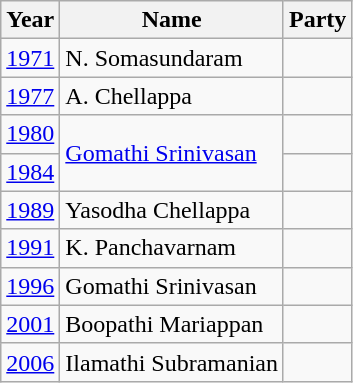<table class="wikitable sortable">
<tr>
<th>Year</th>
<th>Name</th>
<th colspan="2">Party</th>
</tr>
<tr>
<td><a href='#'>1971</a></td>
<td>N. Somasundaram</td>
<td></td>
</tr>
<tr>
<td><a href='#'>1977</a></td>
<td>A. Chellappa</td>
</tr>
<tr>
<td><a href='#'>1980</a></td>
<td rowspan=2><a href='#'>Gomathi Srinivasan</a></td>
<td></td>
</tr>
<tr>
<td><a href='#'>1984</a></td>
</tr>
<tr>
<td><a href='#'>1989</a></td>
<td>Yasodha Chellappa</td>
<td></td>
</tr>
<tr>
<td><a href='#'>1991</a></td>
<td>K. Panchavarnam</td>
<td></td>
</tr>
<tr>
<td><a href='#'>1996</a></td>
<td>Gomathi Srinivasan</td>
<td></td>
</tr>
<tr>
<td><a href='#'>2001</a></td>
<td>Boopathi Mariappan</td>
<td></td>
</tr>
<tr>
<td><a href='#'>2006</a></td>
<td>Ilamathi Subramanian</td>
</tr>
</table>
